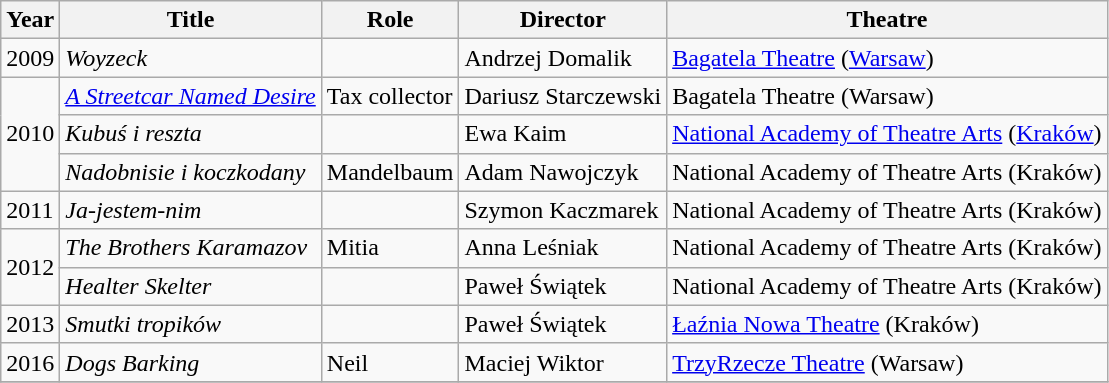<table class="wikitable plainrowheaders sortable">
<tr>
<th scope="col">Year</th>
<th scope="col">Title</th>
<th scope="col">Role</th>
<th scope="col">Director</th>
<th scope="col">Theatre</th>
</tr>
<tr>
<td>2009</td>
<td><em>Woyzeck</em></td>
<td></td>
<td>Andrzej Domalik</td>
<td><a href='#'>Bagatela Theatre</a> (<a href='#'>Warsaw</a>)</td>
</tr>
<tr>
<td rowspan=3>2010</td>
<td><em><a href='#'>A Streetcar Named Desire</a></em></td>
<td>Tax collector</td>
<td>Dariusz Starczewski</td>
<td>Bagatela Theatre (Warsaw)</td>
</tr>
<tr>
<td><em>Kubuś i reszta</em></td>
<td></td>
<td>Ewa Kaim</td>
<td><a href='#'>National Academy of Theatre Arts</a> (<a href='#'>Kraków</a>)</td>
</tr>
<tr>
<td><em>Nadobnisie i koczkodany</em></td>
<td>Mandelbaum</td>
<td>Adam Nawojczyk</td>
<td>National Academy of Theatre Arts (Kraków)</td>
</tr>
<tr>
<td>2011</td>
<td><em>Ja-jestem-nim</em></td>
<td></td>
<td>Szymon Kaczmarek</td>
<td>National Academy of Theatre Arts (Kraków)</td>
</tr>
<tr>
<td rowspan=2>2012</td>
<td><em>The Brothers Karamazov</em></td>
<td>Mitia</td>
<td>Anna Leśniak</td>
<td>National Academy of Theatre Arts (Kraków)</td>
</tr>
<tr>
<td><em>Healter Skelter</em></td>
<td></td>
<td>Paweł Świątek</td>
<td>National Academy of Theatre Arts (Kraków)</td>
</tr>
<tr>
<td>2013</td>
<td><em>Smutki tropików</em></td>
<td></td>
<td>Paweł Świątek</td>
<td><a href='#'>Łaźnia Nowa Theatre</a> (Kraków)</td>
</tr>
<tr>
<td>2016</td>
<td><em>Dogs Barking</em></td>
<td>Neil</td>
<td>Maciej Wiktor</td>
<td><a href='#'>TrzyRzecze Theatre</a> (Warsaw)</td>
</tr>
<tr>
</tr>
</table>
